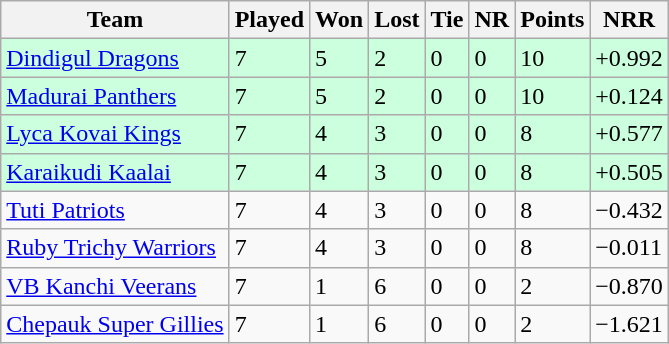<table class="wikitable">
<tr>
<th><strong>Team</strong></th>
<th><strong>Played</strong></th>
<th><strong>Won</strong></th>
<th><strong>Lost</strong></th>
<th><strong>Tie</strong></th>
<th><strong>NR</strong></th>
<th><strong>Points</strong></th>
<th><strong>NRR</strong></th>
</tr>
<tr style="background:#cfd;">
<td><a href='#'>Dindigul Dragons</a></td>
<td>7</td>
<td>5</td>
<td>2</td>
<td>0</td>
<td>0</td>
<td>10</td>
<td>+0.992</td>
</tr>
<tr style="background:#cfd;">
<td><a href='#'>Madurai Panthers</a></td>
<td>7</td>
<td>5</td>
<td>2</td>
<td>0</td>
<td>0</td>
<td>10</td>
<td>+0.124</td>
</tr>
<tr style="background:#cfd;">
<td><a href='#'>Lyca Kovai Kings</a></td>
<td>7</td>
<td>4</td>
<td>3</td>
<td>0</td>
<td>0</td>
<td>8</td>
<td>+0.577</td>
</tr>
<tr style="background:#cfd;">
<td><a href='#'>Karaikudi Kaalai</a></td>
<td>7</td>
<td>4</td>
<td>3</td>
<td>0</td>
<td>0</td>
<td>8</td>
<td>+0.505</td>
</tr>
<tr>
<td><a href='#'>Tuti Patriots</a></td>
<td>7</td>
<td>4</td>
<td>3</td>
<td>0</td>
<td>0</td>
<td>8</td>
<td>−0.432</td>
</tr>
<tr>
<td><a href='#'>Ruby Trichy Warriors</a></td>
<td>7</td>
<td>4</td>
<td>3</td>
<td>0</td>
<td>0</td>
<td>8</td>
<td>−0.011</td>
</tr>
<tr>
<td><a href='#'>VB Kanchi Veerans</a></td>
<td>7</td>
<td>1</td>
<td>6</td>
<td>0</td>
<td>0</td>
<td>2</td>
<td>−0.870</td>
</tr>
<tr>
<td><a href='#'>Chepauk Super Gillies</a></td>
<td>7</td>
<td>1</td>
<td>6</td>
<td>0</td>
<td>0</td>
<td>2</td>
<td>−1.621</td>
</tr>
</table>
